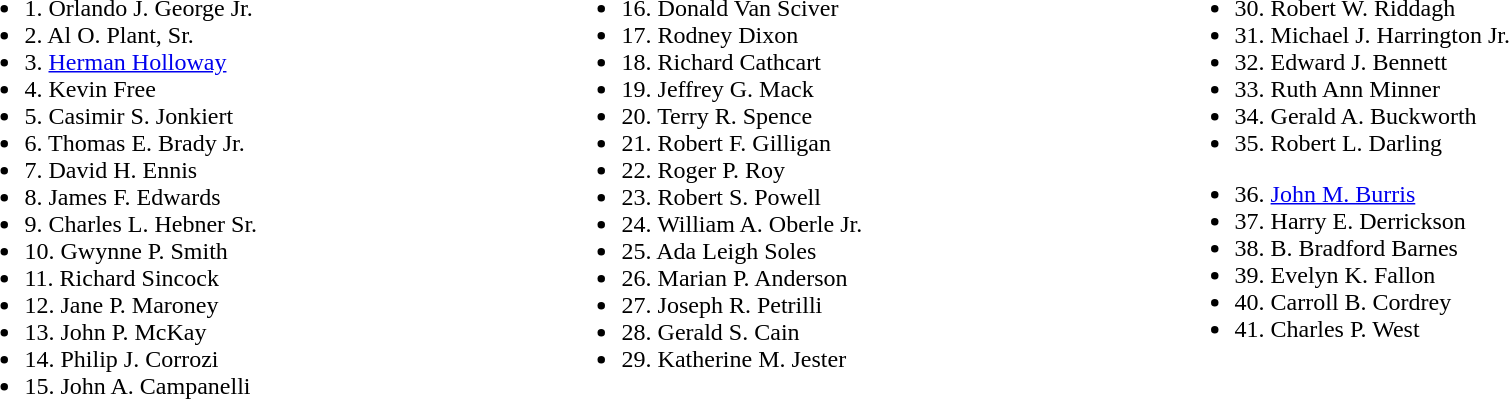<table width=100%>
<tr valign=top>
<td><br><ul><li>1. Orlando J. George Jr.</li><li>2. Al O. Plant, Sr.</li><li>3. <a href='#'>Herman Holloway</a></li><li>4. Kevin Free</li><li>5. Casimir S. Jonkiert</li><li>6. Thomas E. Brady Jr.</li><li>7. David H. Ennis</li><li>8. James F. Edwards</li><li>9. Charles L. Hebner Sr.</li><li>10. Gwynne P. Smith</li><li>11. Richard Sincock</li><li>12. Jane P. Maroney</li><li>13. John P. McKay</li><li>14. Philip J. Corrozi</li><li>15. John A. Campanelli</li></ul></td>
<td><br><ul><li>16. Donald Van Sciver</li><li>17. Rodney Dixon</li><li>18. Richard Cathcart</li><li>19. Jeffrey G. Mack</li><li>20. Terry R. Spence</li><li>21. Robert F. Gilligan</li><li>22. Roger P. Roy</li><li>23. Robert S. Powell</li><li>24. William A. Oberle Jr.</li><li>25. Ada Leigh Soles</li><li>26. Marian P. Anderson</li><li>27. Joseph R. Petrilli</li><li>28. Gerald S. Cain</li><li>29. Katherine M. Jester</li></ul></td>
<td><br><ul><li>30. Robert W. Riddagh</li><li>31. Michael J. Harrington Jr.</li><li>32. Edward J. Bennett</li><li>33. Ruth Ann Minner</li><li>34. Gerald A. Buckworth</li><li>35. Robert L. Darling</li></ul><ul><li>36. <a href='#'>John M. Burris</a></li><li>37. Harry E. Derrickson</li><li>38. B. Bradford Barnes</li><li>39. Evelyn K. Fallon</li><li>40. Carroll B. Cordrey</li><li>41. Charles P. West</li></ul></td>
</tr>
</table>
